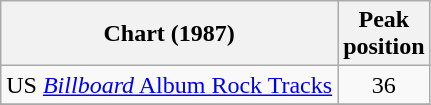<table class="wikitable sortable">
<tr>
<th>Chart (1987)</th>
<th>Peak<br>position</th>
</tr>
<tr>
<td>US <a href='#'><em>Billboard</em> Album Rock Tracks</a></td>
<td style="text-align:center;">36</td>
</tr>
<tr>
</tr>
</table>
